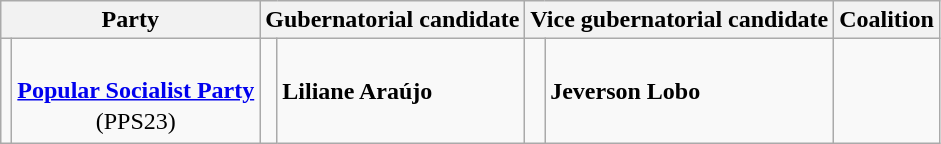<table class="vertical-align-top wikitable">
<tr>
<th scope=colgroup colspan=2>Party</th>
<th scope=colgroup colspan=2>Gubernatorial candidate</th>
<th scope=colgroup colspan=2>Vice gubernatorial candidate</th>
<th scope=col>Coalition</th>
</tr>
<tr>
<td style=background:></td>
<td style="text-align:center; line-height:1.3"><br><strong><a href='#'>Popular Socialist Party</a></strong><br>(PPS23)</td>
<td></td>
<td><strong>Liliane Araújo</strong></td>
<td></td>
<td><strong>Jeverson Lobo</strong></td>
<td></td>
</tr>
</table>
